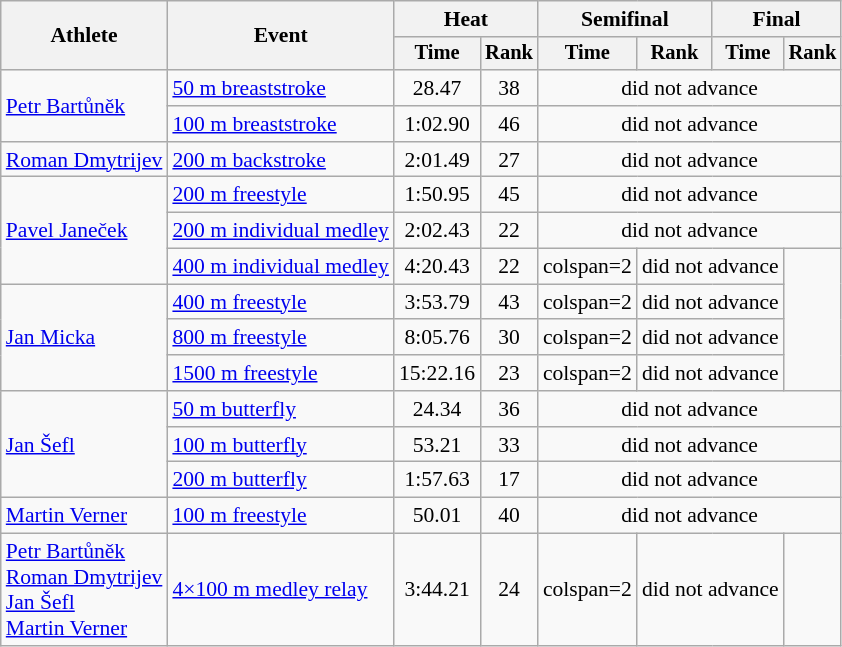<table class=wikitable style="font-size:90%">
<tr>
<th rowspan="2">Athlete</th>
<th rowspan="2">Event</th>
<th colspan="2">Heat</th>
<th colspan="2">Semifinal</th>
<th colspan="2">Final</th>
</tr>
<tr style="font-size:95%">
<th>Time</th>
<th>Rank</th>
<th>Time</th>
<th>Rank</th>
<th>Time</th>
<th>Rank</th>
</tr>
<tr align=center>
<td align=left rowspan=2><a href='#'>Petr Bartůněk</a></td>
<td align=left><a href='#'>50 m breaststroke</a></td>
<td>28.47</td>
<td>38</td>
<td colspan=4>did not advance</td>
</tr>
<tr align=center>
<td align=left><a href='#'>100 m breaststroke</a></td>
<td>1:02.90</td>
<td>46</td>
<td colspan=4>did not advance</td>
</tr>
<tr align=center>
<td align=left><a href='#'>Roman Dmytrijev</a></td>
<td align=left><a href='#'>200 m backstroke</a></td>
<td>2:01.49</td>
<td>27</td>
<td colspan=4>did not advance</td>
</tr>
<tr align=center>
<td align=left rowspan=3><a href='#'>Pavel Janeček</a></td>
<td align=left><a href='#'>200 m freestyle</a></td>
<td>1:50.95</td>
<td>45</td>
<td colspan=4>did not advance</td>
</tr>
<tr align=center>
<td align=left><a href='#'>200 m individual medley</a></td>
<td>2:02.43</td>
<td>22</td>
<td colspan=4>did not advance</td>
</tr>
<tr align=center>
<td align=left><a href='#'>400 m individual medley</a></td>
<td>4:20.43</td>
<td>22</td>
<td>colspan=2 </td>
<td colspan=2>did not advance</td>
</tr>
<tr align=center>
<td align=left rowspan=3><a href='#'>Jan Micka</a></td>
<td align=left><a href='#'>400 m freestyle</a></td>
<td>3:53.79</td>
<td>43</td>
<td>colspan=2 </td>
<td colspan=2>did not advance</td>
</tr>
<tr align=center>
<td align=left><a href='#'>800 m freestyle</a></td>
<td>8:05.76</td>
<td>30</td>
<td>colspan=2 </td>
<td colspan=2>did not advance</td>
</tr>
<tr align=center>
<td align=left><a href='#'>1500 m freestyle</a></td>
<td>15:22.16</td>
<td>23</td>
<td>colspan=2 </td>
<td colspan=2>did not advance</td>
</tr>
<tr align=center>
<td align=left rowspan=3><a href='#'>Jan Šefl</a></td>
<td align=left><a href='#'>50 m butterfly</a></td>
<td>24.34</td>
<td>36</td>
<td colspan=4>did not advance</td>
</tr>
<tr align=center>
<td align=left><a href='#'>100 m butterfly</a></td>
<td>53.21</td>
<td>33</td>
<td colspan=4>did not advance</td>
</tr>
<tr align=center>
<td align=left><a href='#'>200 m butterfly</a></td>
<td>1:57.63</td>
<td>17</td>
<td colspan=4>did not advance</td>
</tr>
<tr align=center>
<td align=left><a href='#'>Martin Verner</a></td>
<td align=left><a href='#'>100 m freestyle</a></td>
<td>50.01</td>
<td>40</td>
<td colspan=4>did not advance</td>
</tr>
<tr align=center>
<td align=left><a href='#'>Petr Bartůněk</a><br><a href='#'>Roman Dmytrijev</a><br><a href='#'>Jan Šefl</a><br><a href='#'>Martin Verner</a></td>
<td align=left><a href='#'>4×100 m medley relay</a></td>
<td>3:44.21</td>
<td>24</td>
<td>colspan=2 </td>
<td colspan=2>did not advance</td>
</tr>
</table>
